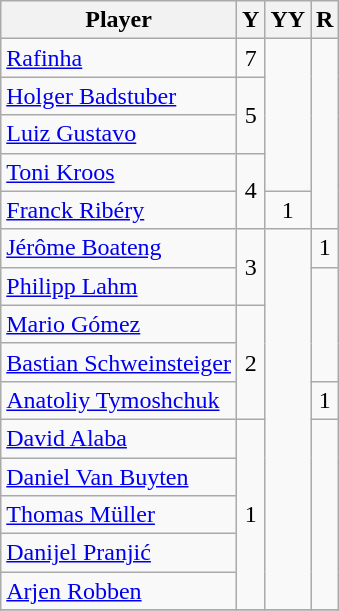<table class="wikitable">
<tr>
<th>Player</th>
<th>Y</th>
<th>YY</th>
<th>R</th>
</tr>
<tr>
<td> <a href='#'>Rafinha</a></td>
<td align=center>7</td>
<td rowspan="4" align=center></td>
<td rowspan="5" align=center></td>
</tr>
<tr>
<td> <a href='#'>Holger Badstuber</a></td>
<td rowspan="2" align=center>5</td>
</tr>
<tr>
<td> <a href='#'>Luiz Gustavo</a></td>
</tr>
<tr>
<td> <a href='#'>Toni Kroos</a></td>
<td rowspan="2" align=center>4</td>
</tr>
<tr>
<td> <a href='#'>Franck Ribéry</a></td>
<td align=center>1</td>
</tr>
<tr>
<td> <a href='#'>Jérôme Boateng</a></td>
<td rowspan="2" align=center>3</td>
<td rowspan="10" align=center></td>
<td align=center>1</td>
</tr>
<tr>
<td> <a href='#'>Philipp Lahm</a></td>
</tr>
<tr>
<td> <a href='#'>Mario Gómez</a></td>
<td rowspan="3" align=center>2</td>
</tr>
<tr>
<td> <a href='#'>Bastian Schweinsteiger</a></td>
</tr>
<tr>
<td> <a href='#'>Anatoliy Tymoshchuk</a></td>
<td align=center>1</td>
</tr>
<tr>
<td> <a href='#'>David Alaba</a></td>
<td rowspan="5" align=center>1</td>
<td rowspan="5" align=center></td>
</tr>
<tr>
<td> <a href='#'>Daniel Van Buyten</a></td>
</tr>
<tr>
<td> <a href='#'>Thomas Müller</a></td>
</tr>
<tr>
<td> <a href='#'>Danijel Pranjić</a></td>
</tr>
<tr>
<td> <a href='#'>Arjen Robben</a></td>
</tr>
<tr>
</tr>
</table>
